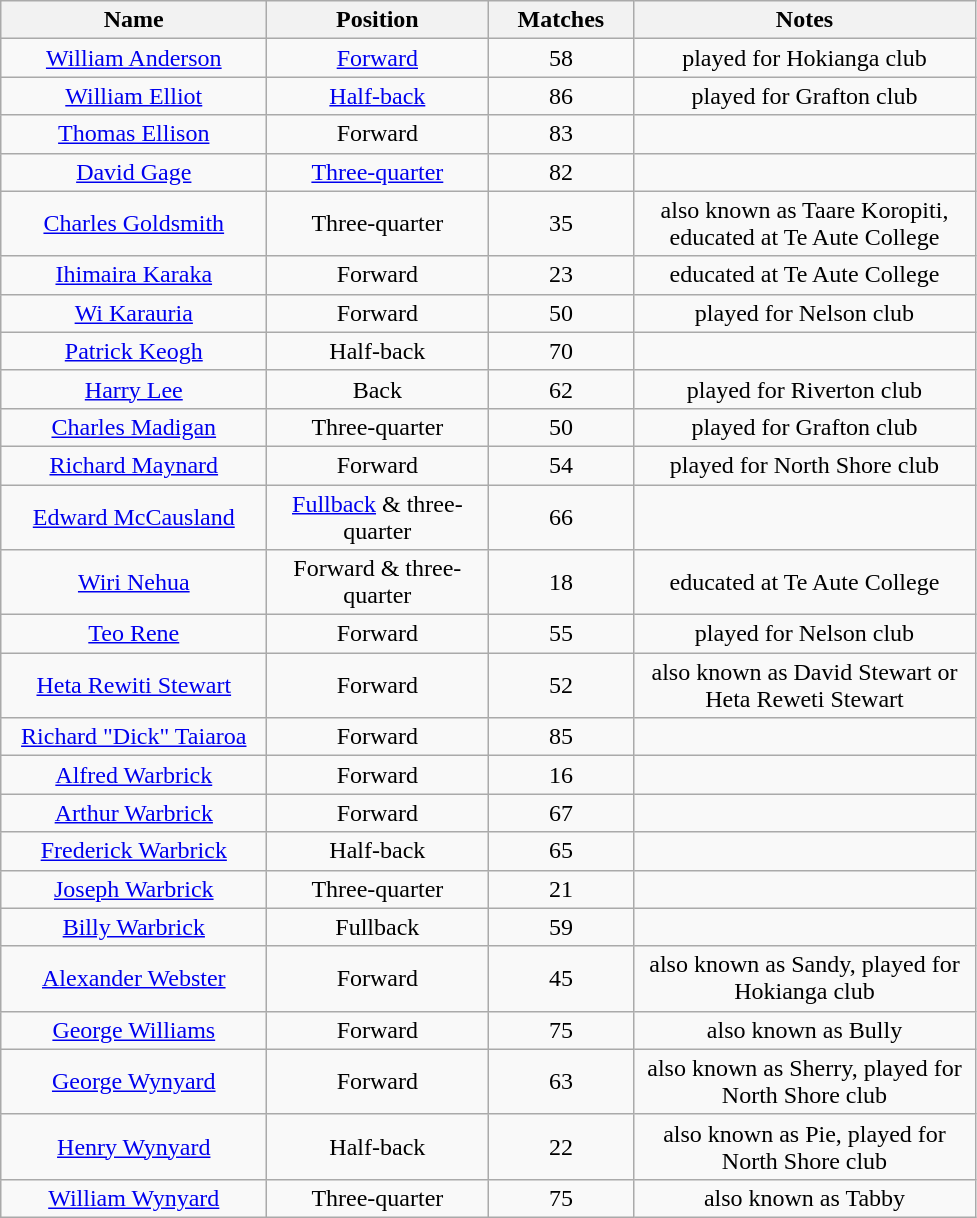<table class="wikitable"  style="text-align:center">
<tr>
<th width="170">Name</th>
<th width="140">Position</th>
<th width="90">Matches</th>
<th width="220">Notes</th>
</tr>
<tr>
<td><a href='#'>William Anderson</a></td>
<td><a href='#'>Forward</a></td>
<td>58</td>
<td>played for Hokianga club</td>
</tr>
<tr>
<td><a href='#'>William Elliot</a></td>
<td><a href='#'>Half-back</a></td>
<td>86</td>
<td>played for Grafton club</td>
</tr>
<tr>
<td><a href='#'>Thomas Ellison</a></td>
<td>Forward</td>
<td>83</td>
<td></td>
</tr>
<tr>
<td><a href='#'>David Gage</a></td>
<td><a href='#'>Three-quarter</a></td>
<td>82</td>
<td></td>
</tr>
<tr>
<td><a href='#'>Charles Goldsmith</a></td>
<td>Three-quarter</td>
<td>35</td>
<td>also known as Taare Koropiti, educated at Te Aute College</td>
</tr>
<tr>
<td><a href='#'>Ihimaira Karaka</a></td>
<td>Forward</td>
<td>23</td>
<td>educated at Te Aute College</td>
</tr>
<tr>
<td><a href='#'>Wi Karauria</a></td>
<td>Forward</td>
<td>50</td>
<td>played for Nelson club</td>
</tr>
<tr>
<td><a href='#'>Patrick Keogh</a></td>
<td>Half-back</td>
<td>70</td>
<td></td>
</tr>
<tr>
<td><a href='#'>Harry Lee</a></td>
<td>Back</td>
<td>62</td>
<td>played for Riverton club</td>
</tr>
<tr>
<td><a href='#'>Charles Madigan</a></td>
<td>Three-quarter</td>
<td>50</td>
<td>played for Grafton club</td>
</tr>
<tr>
<td><a href='#'>Richard Maynard</a></td>
<td>Forward</td>
<td>54</td>
<td>played for North Shore club</td>
</tr>
<tr>
<td><a href='#'>Edward McCausland</a></td>
<td><a href='#'>Fullback</a> & three-quarter</td>
<td>66</td>
<td></td>
</tr>
<tr>
<td><a href='#'>Wiri Nehua</a></td>
<td>Forward & three-quarter</td>
<td>18</td>
<td>educated at Te Aute College</td>
</tr>
<tr>
<td><a href='#'>Teo Rene</a></td>
<td>Forward</td>
<td>55</td>
<td>played for Nelson club</td>
</tr>
<tr>
<td><a href='#'>Heta Rewiti Stewart</a></td>
<td>Forward</td>
<td>52</td>
<td>also known as David Stewart or Heta Reweti Stewart</td>
</tr>
<tr>
<td><a href='#'>Richard "Dick" Taiaroa</a></td>
<td>Forward</td>
<td>85</td>
<td></td>
</tr>
<tr>
<td><a href='#'>Alfred Warbrick</a></td>
<td>Forward</td>
<td>16</td>
<td></td>
</tr>
<tr>
<td><a href='#'>Arthur Warbrick</a></td>
<td>Forward</td>
<td>67</td>
<td></td>
</tr>
<tr>
<td><a href='#'>Frederick Warbrick</a></td>
<td>Half-back</td>
<td>65</td>
<td></td>
</tr>
<tr>
<td><a href='#'>Joseph Warbrick</a></td>
<td>Three-quarter</td>
<td>21</td>
<td></td>
</tr>
<tr>
<td><a href='#'>Billy Warbrick</a></td>
<td>Fullback</td>
<td>59</td>
<td></td>
</tr>
<tr>
<td><a href='#'>Alexander Webster</a></td>
<td>Forward</td>
<td>45</td>
<td>also known as Sandy, played for Hokianga club</td>
</tr>
<tr>
<td><a href='#'>George Williams</a></td>
<td>Forward</td>
<td>75</td>
<td>also known as Bully</td>
</tr>
<tr>
<td><a href='#'>George Wynyard</a></td>
<td>Forward</td>
<td>63</td>
<td>also known as Sherry, played for North Shore club</td>
</tr>
<tr>
<td><a href='#'>Henry Wynyard</a></td>
<td>Half-back</td>
<td>22</td>
<td>also known as Pie, played for North Shore club</td>
</tr>
<tr>
<td><a href='#'>William Wynyard</a></td>
<td>Three-quarter</td>
<td>75</td>
<td>also known as Tabby</td>
</tr>
</table>
